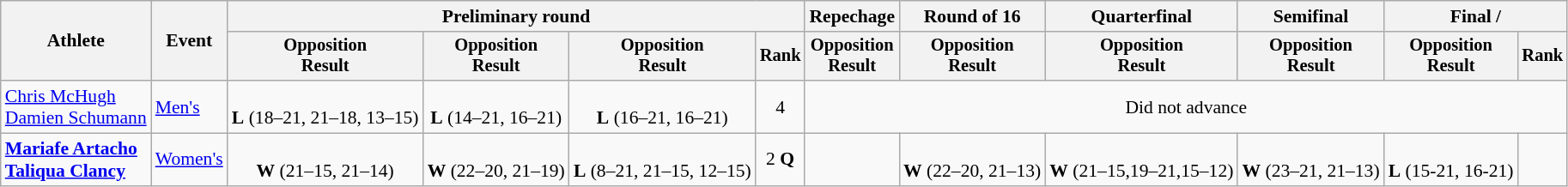<table class=wikitable style=font-size:90%;text-align:center>
<tr>
<th rowspan=2>Athlete</th>
<th rowspan=2>Event</th>
<th colspan=4>Preliminary round</th>
<th>Repechage</th>
<th>Round of 16</th>
<th>Quarterfinal</th>
<th>Semifinal</th>
<th colspan=2>Final / </th>
</tr>
<tr style=font-size:95%>
<th>Opposition<br>Result</th>
<th>Opposition<br>Result</th>
<th>Opposition<br>Result</th>
<th>Rank</th>
<th>Opposition<br>Result</th>
<th>Opposition<br>Result</th>
<th>Opposition<br>Result</th>
<th>Opposition<br>Result</th>
<th>Opposition<br>Result</th>
<th>Rank</th>
</tr>
<tr>
<td align=left><a href='#'>Chris McHugh</a><br><a href='#'>Damien Schumann</a></td>
<td align=left><a href='#'>Men's</a></td>
<td><br> <strong>L</strong> (18–21, 21–18, 13–15)</td>
<td><br> <strong>L</strong> (14–21, 16–21)</td>
<td><br> <strong>L</strong> (16–21, 16–21)</td>
<td>4</td>
<td colspan=6>Did not advance</td>
</tr>
<tr>
<td align=left><strong><a href='#'>Mariafe Artacho</a><br><a href='#'>Taliqua Clancy</a></strong></td>
<td align=left><a href='#'>Women's</a></td>
<td><br> <strong>W</strong> (21–15, 21–14)</td>
<td><br> <strong>W</strong> (22–20, 21–19)</td>
<td><br><strong>L</strong> (8–21, 21–15, 12–15)</td>
<td>2 <strong>Q</strong></td>
<td></td>
<td><br><strong>W</strong> (22–20, 21–13)</td>
<td><br><strong>W</strong> (21–15,19–21,15–12)</td>
<td><br><strong>W</strong> (23–21, 21–13)</td>
<td><br><strong>L</strong> (15-21, 16-21)</td>
<td></td>
</tr>
</table>
